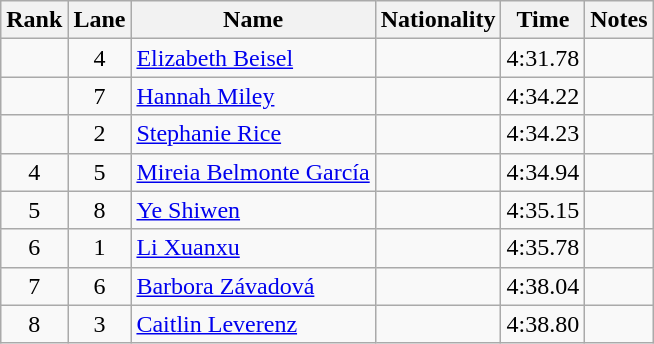<table class="wikitable sortable" style="text-align:center">
<tr>
<th>Rank</th>
<th>Lane</th>
<th>Name</th>
<th>Nationality</th>
<th>Time</th>
<th>Notes</th>
</tr>
<tr>
<td></td>
<td>4</td>
<td align=left><a href='#'>Elizabeth Beisel</a></td>
<td align=left></td>
<td>4:31.78</td>
<td></td>
</tr>
<tr>
<td></td>
<td>7</td>
<td align=left><a href='#'>Hannah Miley</a></td>
<td align=left></td>
<td>4:34.22</td>
<td></td>
</tr>
<tr>
<td></td>
<td>2</td>
<td align=left><a href='#'>Stephanie Rice</a></td>
<td align=left></td>
<td>4:34.23</td>
<td></td>
</tr>
<tr>
<td>4</td>
<td>5</td>
<td align=left><a href='#'>Mireia Belmonte García</a></td>
<td align=left></td>
<td>4:34.94</td>
<td></td>
</tr>
<tr>
<td>5</td>
<td>8</td>
<td align=left><a href='#'>Ye Shiwen</a></td>
<td align=left></td>
<td>4:35.15</td>
<td></td>
</tr>
<tr>
<td>6</td>
<td>1</td>
<td align=left><a href='#'>Li Xuanxu</a></td>
<td align=left></td>
<td>4:35.78</td>
<td></td>
</tr>
<tr>
<td>7</td>
<td>6</td>
<td align=left><a href='#'>Barbora Závadová</a></td>
<td align=left></td>
<td>4:38.04</td>
<td></td>
</tr>
<tr>
<td>8</td>
<td>3</td>
<td align=left><a href='#'>Caitlin Leverenz</a></td>
<td align=left></td>
<td>4:38.80</td>
<td></td>
</tr>
</table>
